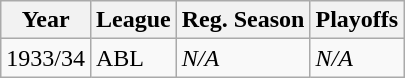<table class="wikitable">
<tr>
<th>Year</th>
<th>League</th>
<th>Reg. Season</th>
<th>Playoffs</th>
</tr>
<tr>
<td>1933/34</td>
<td>ABL</td>
<td><em>N/A</em></td>
<td><em>N/A</em></td>
</tr>
</table>
